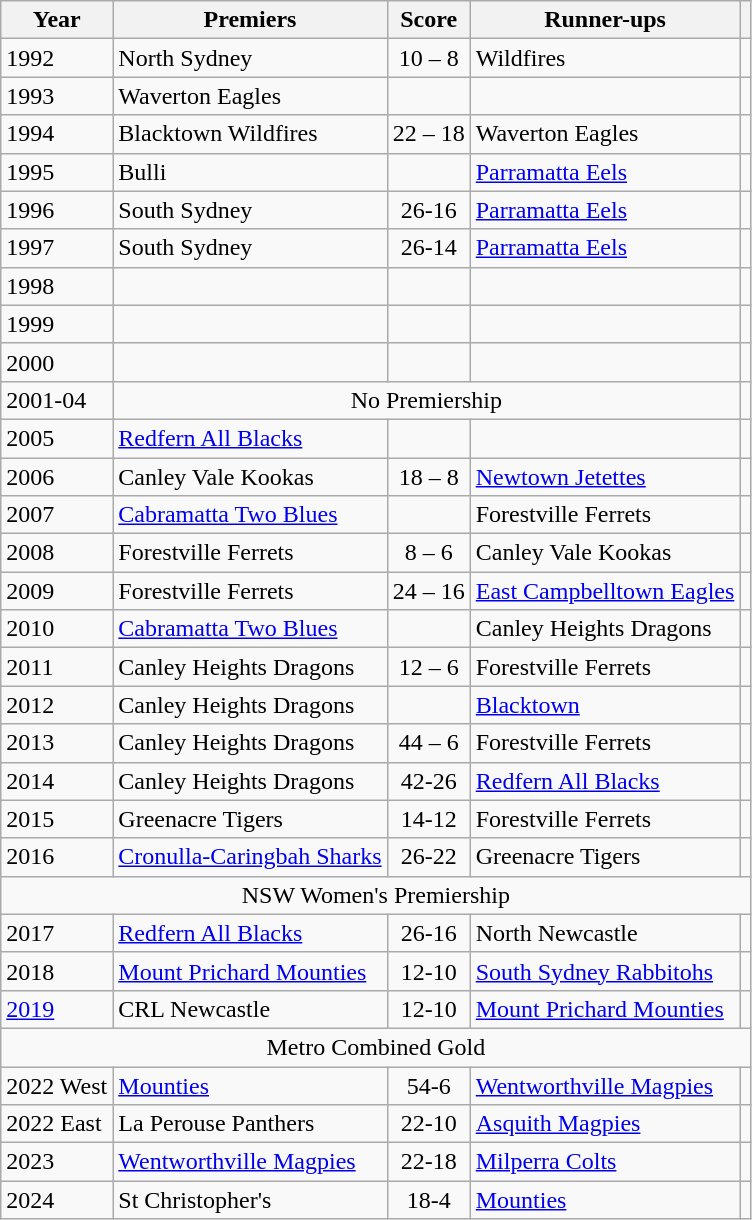<table class="wikitable">
<tr>
<th>Year</th>
<th>Premiers</th>
<th>Score</th>
<th>Runner-ups</th>
<th></th>
</tr>
<tr>
<td>1992</td>
<td> North Sydney</td>
<td align=center>10 – 8</td>
<td>Wildfires</td>
<td></td>
</tr>
<tr>
<td>1993</td>
<td> Waverton Eagles</td>
<td align=center></td>
<td></td>
<td></td>
</tr>
<tr>
<td>1994</td>
<td>Blacktown Wildfires</td>
<td align=center>22 – 18</td>
<td> Waverton Eagles</td>
<td></td>
</tr>
<tr>
<td>1995</td>
<td>Bulli</td>
<td></td>
<td> <a href='#'>Parramatta Eels</a></td>
<td></td>
</tr>
<tr>
<td>1996</td>
<td> South Sydney</td>
<td align=center>26-16</td>
<td> <a href='#'>Parramatta Eels</a></td>
<td></td>
</tr>
<tr>
<td>1997</td>
<td> South Sydney</td>
<td align=center>26-14</td>
<td> <a href='#'>Parramatta Eels</a></td>
<td></td>
</tr>
<tr>
<td>1998</td>
<td></td>
<td></td>
<td></td>
<td></td>
</tr>
<tr>
<td>1999</td>
<td></td>
<td></td>
<td></td>
<td></td>
</tr>
<tr>
<td>2000</td>
<td></td>
<td></td>
<td></td>
<td></td>
</tr>
<tr>
<td>2001-04</td>
<td colspan=3 align=center>No Premiership</td>
</tr>
<tr>
<td>2005</td>
<td> <a href='#'>Redfern All Blacks</a></td>
<td></td>
<td></td>
<td></td>
</tr>
<tr>
<td>2006</td>
<td> Canley Vale Kookas</td>
<td align=center>18 – 8</td>
<td> <a href='#'>Newtown Jetettes</a></td>
<td></td>
</tr>
<tr>
<td>2007</td>
<td> <a href='#'>Cabramatta Two Blues</a></td>
<td></td>
<td> Forestville Ferrets</td>
<td></td>
</tr>
<tr>
<td>2008</td>
<td> Forestville Ferrets</td>
<td align=center>8 – 6</td>
<td> Canley Vale Kookas</td>
<td></td>
</tr>
<tr>
<td>2009</td>
<td> Forestville Ferrets</td>
<td align=center>24 – 16</td>
<td> <a href='#'>East Campbelltown Eagles</a></td>
<td></td>
</tr>
<tr>
<td>2010</td>
<td> <a href='#'>Cabramatta Two Blues</a></td>
<td></td>
<td> Canley Heights Dragons</td>
<td></td>
</tr>
<tr>
<td>2011</td>
<td> Canley Heights Dragons</td>
<td align=center>12 – 6</td>
<td> Forestville Ferrets</td>
<td></td>
</tr>
<tr>
<td>2012</td>
<td> Canley Heights Dragons</td>
<td></td>
<td> <a href='#'>Blacktown</a></td>
<td></td>
</tr>
<tr>
<td>2013</td>
<td> Canley Heights Dragons</td>
<td align=center>44 – 6</td>
<td> Forestville Ferrets</td>
<td></td>
</tr>
<tr>
<td>2014</td>
<td> Canley Heights Dragons</td>
<td align=center>42-26</td>
<td> <a href='#'>Redfern All Blacks</a></td>
<td></td>
</tr>
<tr>
<td>2015</td>
<td> Greenacre Tigers</td>
<td align=center>14-12</td>
<td> Forestville Ferrets</td>
<td></td>
</tr>
<tr>
<td>2016</td>
<td> <a href='#'>Cronulla-Caringbah Sharks</a></td>
<td align=center>26-22</td>
<td> Greenacre Tigers</td>
<td></td>
</tr>
<tr>
<td colspan=5 align=center>NSW Women's Premiership</td>
</tr>
<tr>
<td>2017</td>
<td> <a href='#'>Redfern All Blacks</a></td>
<td align=center>26-16</td>
<td> North Newcastle</td>
<td></td>
</tr>
<tr>
<td>2018</td>
<td> <a href='#'>Mount Prichard Mounties</a></td>
<td align=center>12-10</td>
<td> <a href='#'>South Sydney Rabbitohs</a></td>
<td></td>
</tr>
<tr>
<td><a href='#'>2019</a></td>
<td> CRL Newcastle</td>
<td align=center>12-10</td>
<td> <a href='#'>Mount Prichard Mounties</a></td>
<td></td>
</tr>
<tr>
<td colspan=5 align=center>Metro Combined Gold</td>
</tr>
<tr>
<td>2022 West</td>
<td> <a href='#'>Mounties</a></td>
<td align=center>54-6</td>
<td> <a href='#'>Wentworthville Magpies</a></td>
<td></td>
</tr>
<tr>
<td>2022 East</td>
<td> La Perouse Panthers</td>
<td align=center>22-10</td>
<td> <a href='#'>Asquith Magpies</a></td>
<td></td>
</tr>
<tr>
<td>2023</td>
<td> <a href='#'>Wentworthville Magpies</a></td>
<td align=center>22-18</td>
<td> <a href='#'>Milperra Colts</a></td>
<td></td>
</tr>
<tr>
<td>2024</td>
<td> St Christopher's</td>
<td align=center>18-4</td>
<td> <a href='#'>Mounties</a></td>
<td></td>
</tr>
</table>
